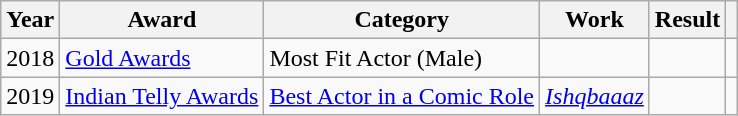<table class="wikitable">
<tr>
<th>Year</th>
<th>Award</th>
<th>Category</th>
<th>Work</th>
<th>Result</th>
<th></th>
</tr>
<tr>
<td>2018</td>
<td><a href='#'>Gold Awards</a></td>
<td>Most Fit Actor (Male)</td>
<td></td>
<td></td>
<td></td>
</tr>
<tr>
<td>2019</td>
<td><a href='#'>Indian Telly Awards</a></td>
<td><a href='#'>Best Actor in a Comic Role</a></td>
<td><em><a href='#'>Ishqbaaaz</a></em></td>
<td></td>
<td></td>
</tr>
</table>
